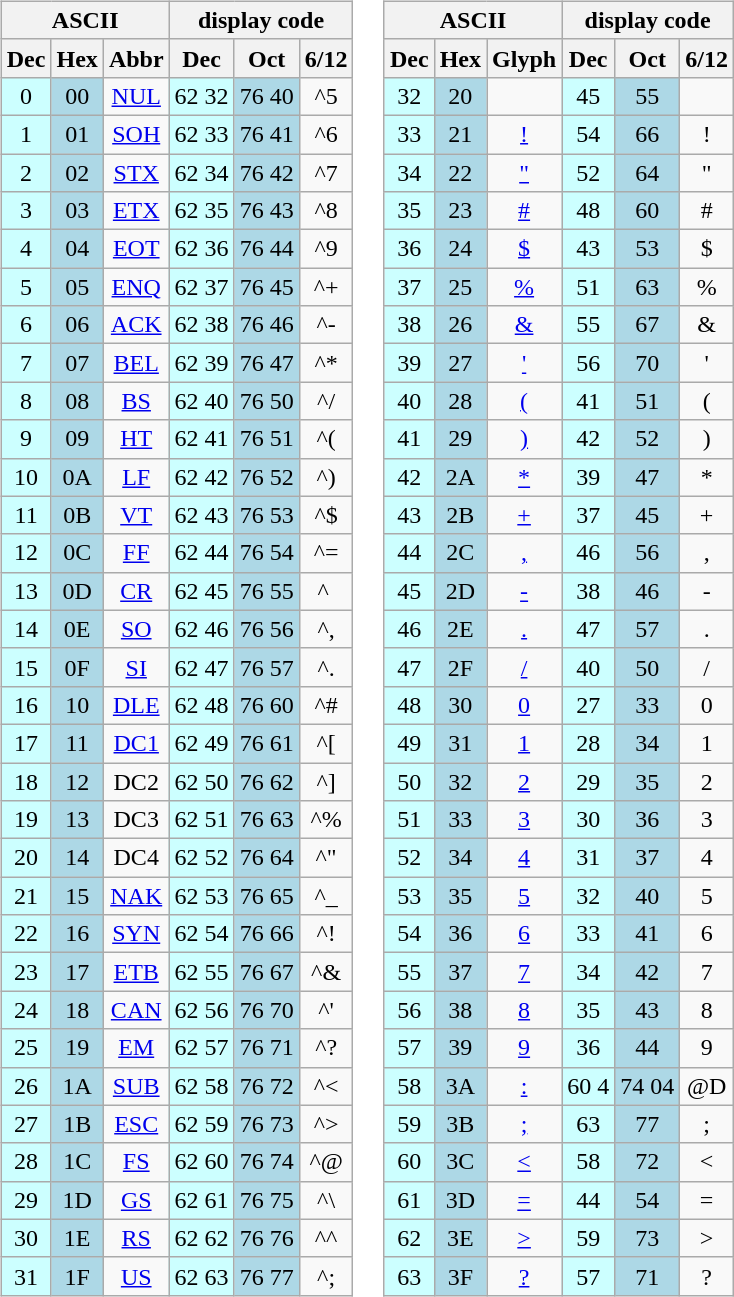<table style="text-align:center;">
<tr style="vertical-align:top;">
<td><br><table class="wikitable" style="text-align: center;">
<tr>
<th colspan="3">ASCII</th>
<th colspan="3">display code</th>
</tr>
<tr>
<th>Dec</th>
<th>Hex</th>
<th>Abbr</th>
<th>Dec</th>
<th>Oct</th>
<th>6/12</th>
</tr>
<tr>
<td style="background:#CFF;">0</td>
<td style="background:lightblue;">00</td>
<td><a href='#'>NUL</a></td>
<td style="background:#CFF;">62 32</td>
<td style="background:lightblue;">76 40</td>
<td>^5</td>
</tr>
<tr>
<td style="background:#CFF;">1</td>
<td style="background:lightblue;">01</td>
<td><a href='#'>SOH</a></td>
<td style="background:#CFF;">62 33</td>
<td style="background:lightblue;">76 41</td>
<td>^6</td>
</tr>
<tr>
<td style="background:#CFF;">2</td>
<td style="background:lightblue;">02</td>
<td><a href='#'>STX</a></td>
<td style="background:#CFF;">62 34</td>
<td style="background:lightblue;">76 42</td>
<td>^7</td>
</tr>
<tr>
<td style="background:#CFF;">3</td>
<td style="background:lightblue;">03</td>
<td><a href='#'>ETX</a></td>
<td style="background:#CFF;">62 35</td>
<td style="background:lightblue;">76 43</td>
<td>^8</td>
</tr>
<tr>
<td style="background:#CFF;">4</td>
<td style="background:lightblue;">04</td>
<td><a href='#'>EOT</a></td>
<td style="background:#CFF;">62 36</td>
<td style="background:lightblue;">76 44</td>
<td>^9</td>
</tr>
<tr>
<td style="background:#CFF;">5</td>
<td style="background:lightblue;">05</td>
<td><a href='#'>ENQ</a></td>
<td style="background:#CFF;">62 37</td>
<td style="background:lightblue;">76 45</td>
<td>^+</td>
</tr>
<tr>
<td style="background:#CFF;">6</td>
<td style="background:lightblue;">06</td>
<td><a href='#'>ACK</a></td>
<td style="background:#CFF;">62 38</td>
<td style="background:lightblue;">76 46</td>
<td>^-</td>
</tr>
<tr>
<td style="background:#CFF;">7</td>
<td style="background:lightblue;">07</td>
<td><a href='#'>BEL</a></td>
<td style="background:#CFF;">62 39</td>
<td style="background:lightblue;">76 47</td>
<td>^*</td>
</tr>
<tr>
<td style="background:#CFF;">8</td>
<td style="background:lightblue;">08</td>
<td><a href='#'>BS</a></td>
<td style="background:#CFF;">62 40</td>
<td style="background:lightblue;">76 50</td>
<td>^/</td>
</tr>
<tr>
<td style="background:#CFF;">9</td>
<td style="background:lightblue;">09</td>
<td><a href='#'>HT</a></td>
<td style="background:#CFF;">62 41</td>
<td style="background:lightblue;">76 51</td>
<td>^(</td>
</tr>
<tr>
<td style="background:#CFF;">10</td>
<td style="background:lightblue;">0A</td>
<td><a href='#'>LF</a></td>
<td style="background:#CFF;">62 42</td>
<td style="background:lightblue;">76 52</td>
<td>^)</td>
</tr>
<tr>
<td style="background:#CFF;">11</td>
<td style="background:lightblue;">0B</td>
<td><a href='#'>VT</a></td>
<td style="background:#CFF;">62 43</td>
<td style="background:lightblue;">76 53</td>
<td>^$</td>
</tr>
<tr>
<td style="background:#CFF;">12</td>
<td style="background:lightblue;">0C</td>
<td><a href='#'>FF</a></td>
<td style="background:#CFF;">62 44</td>
<td style="background:lightblue;">76 54</td>
<td>^=</td>
</tr>
<tr>
<td style="background:#CFF;">13</td>
<td style="background:lightblue;">0D</td>
<td><a href='#'>CR</a></td>
<td style="background:#CFF;">62 45</td>
<td style="background:lightblue;">76 55</td>
<td>^ </td>
</tr>
<tr>
<td style="background:#CFF;">14</td>
<td style="background:lightblue;">0E</td>
<td><a href='#'>SO</a></td>
<td style="background:#CFF;">62 46</td>
<td style="background:lightblue;">76 56</td>
<td>^,</td>
</tr>
<tr>
<td style="background:#CFF;">15</td>
<td style="background:lightblue;">0F</td>
<td><a href='#'>SI</a></td>
<td style="background:#CFF;">62 47</td>
<td style="background:lightblue;">76 57</td>
<td>^.</td>
</tr>
<tr>
<td style="background:#CFF;">16</td>
<td style="background:lightblue;">10</td>
<td><a href='#'>DLE</a></td>
<td style="background:#CFF;">62 48</td>
<td style="background:lightblue;">76 60</td>
<td>^#</td>
</tr>
<tr>
<td style="background:#CFF;">17</td>
<td style="background:lightblue;">11</td>
<td><a href='#'>DC1</a></td>
<td style="background:#CFF;">62 49</td>
<td style="background:lightblue;">76 61</td>
<td>^[</td>
</tr>
<tr>
<td style="background:#CFF;">18</td>
<td style="background:lightblue;">12</td>
<td>DC2</td>
<td style="background:#CFF;">62 50</td>
<td style="background:lightblue;">76 62</td>
<td>^]</td>
</tr>
<tr>
<td style="background:#CFF;">19</td>
<td style="background:lightblue;">13</td>
<td>DC3</td>
<td style="background:#CFF;">62 51</td>
<td style="background:lightblue;">76 63</td>
<td>^%</td>
</tr>
<tr>
<td style="background:#CFF;">20</td>
<td style="background:lightblue;">14</td>
<td>DC4</td>
<td style="background:#CFF;">62 52</td>
<td style="background:lightblue;">76 64</td>
<td>^"</td>
</tr>
<tr>
<td style="background:#CFF;">21</td>
<td style="background:lightblue;">15</td>
<td><a href='#'>NAK</a></td>
<td style="background:#CFF;">62 53</td>
<td style="background:lightblue;">76 65</td>
<td>^_</td>
</tr>
<tr>
<td style="background:#CFF;">22</td>
<td style="background:lightblue;">16</td>
<td><a href='#'>SYN</a></td>
<td style="background:#CFF;">62 54</td>
<td style="background:lightblue;">76 66</td>
<td>^!</td>
</tr>
<tr>
<td style="background:#CFF;">23</td>
<td style="background:lightblue;">17</td>
<td><a href='#'>ETB</a></td>
<td style="background:#CFF;">62 55</td>
<td style="background:lightblue;">76 67</td>
<td>^&</td>
</tr>
<tr>
<td style="background:#CFF;">24</td>
<td style="background:lightblue;">18</td>
<td><a href='#'>CAN</a></td>
<td style="background:#CFF;">62 56</td>
<td style="background:lightblue;">76 70</td>
<td>^'</td>
</tr>
<tr>
<td style="background:#CFF;">25</td>
<td style="background:lightblue;">19</td>
<td><a href='#'>EM</a></td>
<td style="background:#CFF;">62 57</td>
<td style="background:lightblue;">76 71</td>
<td>^?</td>
</tr>
<tr>
<td style="background:#CFF;">26</td>
<td style="background:lightblue;">1A</td>
<td><a href='#'>SUB</a></td>
<td style="background:#CFF;">62 58</td>
<td style="background:lightblue;">76 72</td>
<td>^<</td>
</tr>
<tr>
<td style="background:#CFF;">27</td>
<td style="background:lightblue;">1B</td>
<td><a href='#'>ESC</a></td>
<td style="background:#CFF;">62 59</td>
<td style="background:lightblue;">76 73</td>
<td>^></td>
</tr>
<tr>
<td style="background:#CFF;">28</td>
<td style="background:lightblue;">1C</td>
<td><a href='#'>FS</a></td>
<td style="background:#CFF;">62 60</td>
<td style="background:lightblue;">76 74</td>
<td>^@</td>
</tr>
<tr>
<td style="background:#CFF;">29</td>
<td style="background:lightblue;">1D</td>
<td><a href='#'>GS</a></td>
<td style="background:#CFF;">62 61</td>
<td style="background:lightblue;">76 75</td>
<td>^\</td>
</tr>
<tr>
<td style="background:#CFF;">30</td>
<td style="background:lightblue;">1E</td>
<td><a href='#'>RS</a></td>
<td style="background:#CFF;">62 62</td>
<td style="background:lightblue;">76 76</td>
<td>^^</td>
</tr>
<tr>
<td style="background:#CFF;">31</td>
<td style="background:lightblue;">1F</td>
<td><a href='#'>US</a></td>
<td style="background:#CFF;">62 63</td>
<td style="background:lightblue;">76 77</td>
<td>^;</td>
</tr>
</table>
</td>
<td><br><table class="wikitable" style="text-align:center;">
<tr style="vertical-align:bottom;">
<th colspan="3">ASCII</th>
<th colspan="3">display code</th>
</tr>
<tr>
<th>Dec</th>
<th>Hex</th>
<th>Glyph</th>
<th>Dec</th>
<th>Oct</th>
<th>6/12</th>
</tr>
<tr>
<td style="background:#cff;">32</td>
<td style="background:lightblue;">20</td>
<td></td>
<td style="background:#CFF;">45</td>
<td style="background:lightblue;">55</td>
<td></td>
</tr>
<tr ||>
<td style="background:#cff;">33</td>
<td style="background:lightblue;">21</td>
<td><a href='#'>!</a></td>
<td style="background:#CFF;">54</td>
<td style="background:lightblue;">66</td>
<td>!</td>
</tr>
<tr>
<td style="background:#cff;">34</td>
<td style="background:lightblue;">22</td>
<td><a href='#'>"</a></td>
<td style="background:#CFF;">52</td>
<td style="background:lightblue;">64</td>
<td>"</td>
</tr>
<tr>
<td style="background:#cff;">35</td>
<td style="background:lightblue;">23</td>
<td><a href='#'>#</a></td>
<td style="background:#CFF;">48</td>
<td style="background:lightblue;">60</td>
<td>#</td>
</tr>
<tr>
<td style="background:#cff;">36</td>
<td style="background:lightblue;">24</td>
<td><a href='#'>$</a></td>
<td style="background:#CFF;">43</td>
<td style="background:lightblue;">53</td>
<td>$</td>
</tr>
<tr>
<td style="background:#cff;">37</td>
<td style="background:lightblue;">25</td>
<td><a href='#'>%</a></td>
<td style="background:#CFF;">51</td>
<td style="background:lightblue;">63</td>
<td>%</td>
</tr>
<tr>
<td style="background:#cff;">38</td>
<td style="background:lightblue;">26</td>
<td><a href='#'>&</a></td>
<td style="background:#CFF;">55</td>
<td style="background:lightblue;">67</td>
<td>&</td>
</tr>
<tr>
<td style="background:#cff;">39</td>
<td style="background:lightblue;">27</td>
<td><a href='#'>'</a></td>
<td style="background:#CFF;">56</td>
<td style="background:lightblue;">70</td>
<td>'</td>
</tr>
<tr>
<td style="background:#cff;">40</td>
<td style="background:lightblue;">28</td>
<td><a href='#'>(</a></td>
<td style="background:#CFF;">41</td>
<td style="background:lightblue;">51</td>
<td>(</td>
</tr>
<tr>
<td style="background:#cff;">41</td>
<td style="background:lightblue;">29</td>
<td><a href='#'>)</a></td>
<td style="background:#CFF;">42</td>
<td style="background:lightblue;">52</td>
<td>)</td>
</tr>
<tr>
<td style="background:#cff;">42</td>
<td style="background:lightblue;">2A</td>
<td><a href='#'>*</a></td>
<td style="background:#CFF;">39</td>
<td style="background:lightblue;">47</td>
<td>*</td>
</tr>
<tr>
<td style="background:#cff;">43</td>
<td style="background:lightblue;">2B</td>
<td><a href='#'>+</a></td>
<td style="background:#CFF;">37</td>
<td style="background:lightblue;">45</td>
<td>+</td>
</tr>
<tr>
<td style="background:#cff;">44</td>
<td style="background:lightblue;">2C</td>
<td><a href='#'>,</a></td>
<td style="background:#CFF;">46</td>
<td style="background:lightblue;">56</td>
<td>,</td>
</tr>
<tr>
<td style="background:#cff;">45</td>
<td style="background:lightblue;">2D</td>
<td><a href='#'>-</a></td>
<td style="background:#CFF;">38</td>
<td style="background:lightblue;">46</td>
<td>-</td>
</tr>
<tr>
<td style="background:#cff;">46</td>
<td style="background:lightblue;">2E</td>
<td><a href='#'>.</a></td>
<td style="background:#CFF;">47</td>
<td style="background:lightblue;">57</td>
<td>.</td>
</tr>
<tr>
<td style="background:#cff;">47</td>
<td style="background:lightblue;">2F</td>
<td><a href='#'>/</a></td>
<td style="background:#CFF;">40</td>
<td style="background:lightblue;">50</td>
<td>/</td>
</tr>
<tr>
<td style="background:#cff;">48</td>
<td style="background:lightblue;">30</td>
<td><a href='#'>0</a></td>
<td style="background:#CFF;">27</td>
<td style="background:lightblue;">33</td>
<td>0</td>
</tr>
<tr>
<td style="background:#cff;">49</td>
<td style="background:lightblue;">31</td>
<td><a href='#'>1</a></td>
<td style="background:#CFF;">28</td>
<td style="background:lightblue;">34</td>
<td>1</td>
</tr>
<tr>
<td style="background:#cff;">50</td>
<td style="background:lightblue;">32</td>
<td><a href='#'>2</a></td>
<td style="background:#CFF;">29</td>
<td style="background:lightblue;">35</td>
<td>2</td>
</tr>
<tr>
<td style="background:#cff;">51</td>
<td style="background:lightblue;">33</td>
<td><a href='#'>3</a></td>
<td style="background:#CFF;">30</td>
<td style="background:lightblue;">36</td>
<td>3</td>
</tr>
<tr>
<td style="background:#cff;">52</td>
<td style="background:lightblue;">34</td>
<td><a href='#'>4</a></td>
<td style="background:#CFF;">31</td>
<td style="background:lightblue;">37</td>
<td>4</td>
</tr>
<tr>
<td style="background:#cff;">53</td>
<td style="background:lightblue;">35</td>
<td><a href='#'>5</a></td>
<td style="background:#CFF;">32</td>
<td style="background:lightblue;">40</td>
<td>5</td>
</tr>
<tr>
<td style="background:#cff;">54</td>
<td style="background:lightblue;">36</td>
<td><a href='#'>6</a></td>
<td style="background:#CFF;">33</td>
<td style="background:lightblue;">41</td>
<td>6</td>
</tr>
<tr>
<td style="background:#cff;">55</td>
<td style="background:lightblue;">37</td>
<td><a href='#'>7</a></td>
<td style="background:#CFF;">34</td>
<td style="background:lightblue;">42</td>
<td>7</td>
</tr>
<tr>
<td style="background:#cff;">56</td>
<td style="background:lightblue;">38</td>
<td><a href='#'>8</a></td>
<td style="background:#CFF;">35</td>
<td style="background:lightblue;">43</td>
<td>8</td>
</tr>
<tr>
<td style="background:#cff;">57</td>
<td style="background:lightblue;">39</td>
<td><a href='#'>9</a></td>
<td style="background:#CFF;">36</td>
<td style="background:lightblue;">44</td>
<td>9</td>
</tr>
<tr>
<td style="background:#cff;">58</td>
<td style="background:lightblue;">3A</td>
<td><a href='#'>:</a></td>
<td style="background:#CFF;">60 4</td>
<td style="background:lightblue;">74 04</td>
<td>@D</td>
</tr>
<tr>
<td style="background:#cff;">59</td>
<td style="background:lightblue;">3B</td>
<td><a href='#'>;</a></td>
<td style="background:#CFF;">63</td>
<td style="background:lightblue;">77</td>
<td>;</td>
</tr>
<tr>
<td style="background:#cff;">60</td>
<td style="background:lightblue;">3C</td>
<td><a href='#'><</a></td>
<td style="background:#CFF;">58</td>
<td style="background:lightblue;">72</td>
<td><</td>
</tr>
<tr>
<td style="background:#cff;">61</td>
<td style="background:lightblue;">3D</td>
<td><a href='#'>=</a></td>
<td style="background:#CFF;">44</td>
<td style="background:lightblue;">54</td>
<td>=</td>
</tr>
<tr>
<td style="background:#cff;">62</td>
<td style="background:lightblue;">3E</td>
<td><a href='#'>></a></td>
<td style="background:#CFF;">59</td>
<td style="background:lightblue;">73</td>
<td>></td>
</tr>
<tr>
<td style="background:#cff;">63</td>
<td style="background:lightblue;">3F</td>
<td><a href='#'>?</a></td>
<td style="background:#CFF;">57</td>
<td style="background:lightblue;">71</td>
<td>?</td>
</tr>
</table>
</td>
</tr>
</table>
